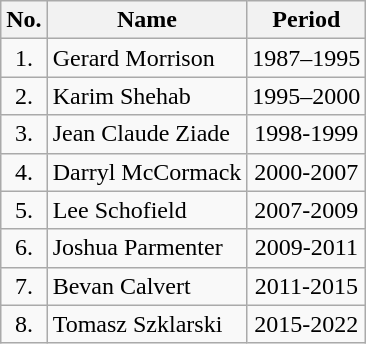<table class="wikitable" style="text-align:center;">
<tr>
<th>No.</th>
<th>Name</th>
<th>Period</th>
</tr>
<tr>
<td>1.</td>
<td align="left">Gerard Morrison</td>
<td>1987–1995</td>
</tr>
<tr>
<td>2.</td>
<td align="left">Karim Shehab</td>
<td>1995–2000</td>
</tr>
<tr>
<td>3.</td>
<td align="left">Jean Claude Ziade</td>
<td>1998-1999</td>
</tr>
<tr>
<td>4.</td>
<td align="left">Darryl McCormack</td>
<td>2000-2007</td>
</tr>
<tr>
<td>5.</td>
<td align="left">Lee Schofield</td>
<td>2007-2009</td>
</tr>
<tr>
<td>6.</td>
<td align="left">Joshua Parmenter</td>
<td>2009-2011</td>
</tr>
<tr>
<td>7.</td>
<td align="left">Bevan Calvert</td>
<td>2011-2015</td>
</tr>
<tr>
<td>8.</td>
<td align="left">Tomasz Szklarski</td>
<td>2015-2022</td>
</tr>
</table>
